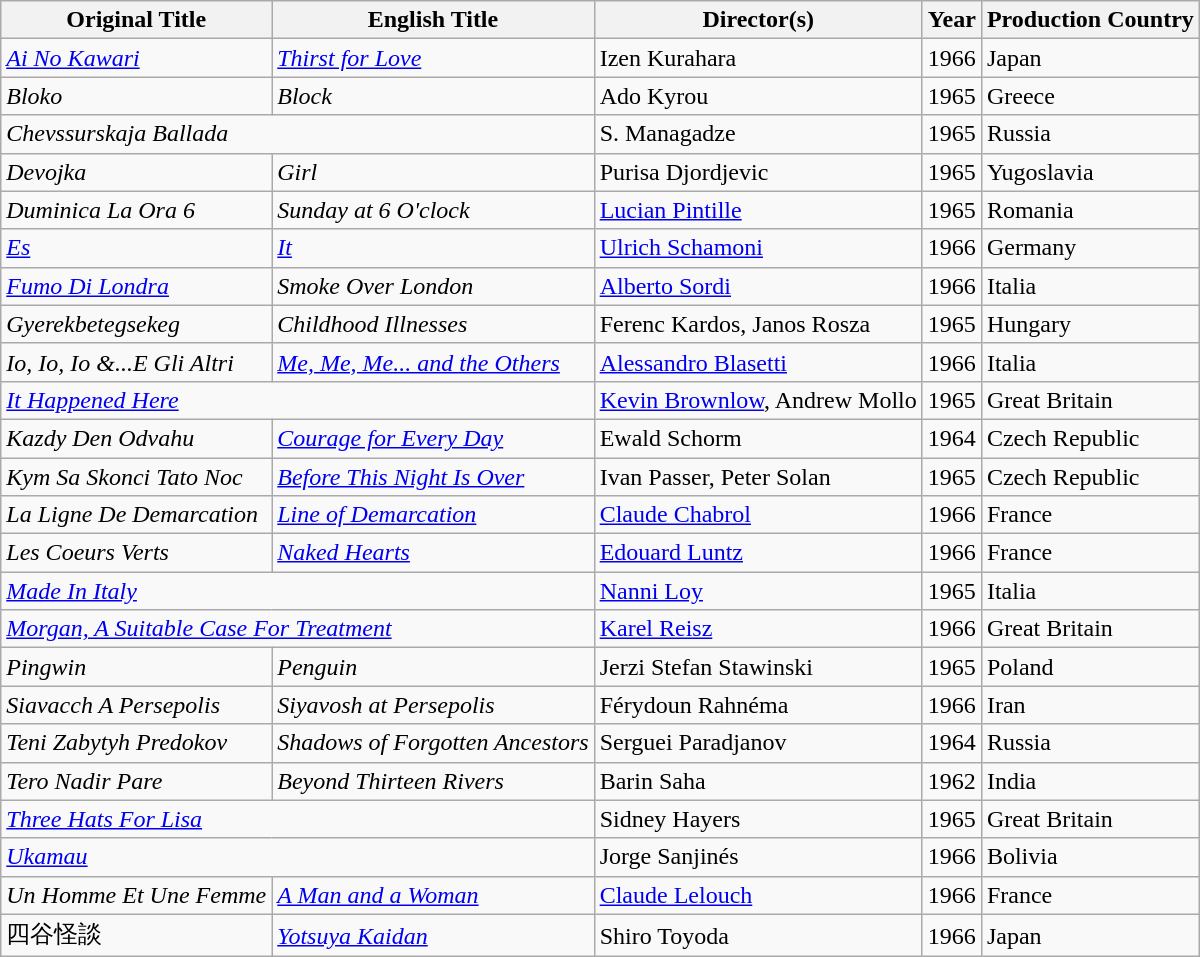<table class="wikitable sortable">
<tr>
<th>Original Title</th>
<th>English Title</th>
<th>Director(s)</th>
<th>Year</th>
<th>Production Country</th>
</tr>
<tr>
<td><em><a href='#'>Ai No Kawari</a></em></td>
<td><em><a href='#'>Thirst for Love</a></em></td>
<td>Izen Kurahara</td>
<td>1966</td>
<td>Japan</td>
</tr>
<tr>
<td><em>Bloko</em></td>
<td><em>Block</em></td>
<td>Ado Kyrou</td>
<td>1965</td>
<td>Greece</td>
</tr>
<tr>
<td colspan="2"><em>Chevssurskaja Ballada</em></td>
<td>S. Managadze</td>
<td>1965</td>
<td>Russia</td>
</tr>
<tr>
<td><em>Devojka</em></td>
<td><em>Girl</em></td>
<td>Purisa Djordjevic</td>
<td>1965</td>
<td>Yugoslavia</td>
</tr>
<tr>
<td><em>Duminica La Ora 6</em></td>
<td><em>Sunday at 6 O'clock</em></td>
<td><a href='#'>Lucian Pintille</a></td>
<td>1965</td>
<td>Romania</td>
</tr>
<tr>
<td><em><a href='#'>Es</a></em></td>
<td><a href='#'><em>It</em></a></td>
<td><a href='#'>Ulrich Schamoni</a></td>
<td>1966</td>
<td>Germany</td>
</tr>
<tr>
<td><em><a href='#'>Fumo Di Londra</a></em></td>
<td><em>Smoke Over London</em></td>
<td><a href='#'>Alberto Sordi</a></td>
<td>1966</td>
<td>Italia</td>
</tr>
<tr>
<td><em>Gyerekbetegsekeg</em></td>
<td><em>Childhood Illnesses</em></td>
<td>Ferenc Kardos, Janos Rosza</td>
<td>1965</td>
<td>Hungary</td>
</tr>
<tr>
<td><em>Io, Io, Io &...E Gli Altri</em></td>
<td><em><a href='#'>Me, Me, Me... and the Others</a></em></td>
<td><a href='#'>Alessandro Blasetti</a></td>
<td>1966</td>
<td>Italia</td>
</tr>
<tr>
<td colspan="2"><em><a href='#'>It Happened Here</a></em></td>
<td><a href='#'>Kevin Brownlow</a>, Andrew Mollo</td>
<td>1965</td>
<td>Great Britain</td>
</tr>
<tr>
<td><em>Kazdy Den Odvahu</em></td>
<td><em><a href='#'>Courage for Every Day</a></em></td>
<td>Ewald Schorm</td>
<td>1964</td>
<td>Czech Republic</td>
</tr>
<tr>
<td><em>Kym Sa Skonci Tato Noc</em></td>
<td><em><a href='#'>Before This Night Is Over</a></em></td>
<td>Ivan Passer, Peter Solan</td>
<td>1965</td>
<td>Czech Republic</td>
</tr>
<tr>
<td><em>La Ligne De Demarcation</em></td>
<td><em><a href='#'>Line of Demarcation</a></em></td>
<td><a href='#'>Claude Chabrol</a></td>
<td>1966</td>
<td>France</td>
</tr>
<tr>
<td><em>Les Coeurs Verts</em></td>
<td><em><a href='#'>Naked Hearts</a></em></td>
<td><a href='#'>Edouard Luntz</a></td>
<td>1966</td>
<td>France</td>
</tr>
<tr>
<td colspan="2"><em><a href='#'>Made In Italy</a></em></td>
<td><a href='#'>Nanni Loy</a></td>
<td>1965</td>
<td>Italia</td>
</tr>
<tr>
<td colspan="2"><em><a href='#'>Morgan, A Suitable Case For Treatment</a></em></td>
<td><a href='#'>Karel Reisz</a></td>
<td>1966</td>
<td>Great Britain</td>
</tr>
<tr>
<td><em>Pingwin</em></td>
<td><em>Penguin</em></td>
<td>Jerzi Stefan Stawinski</td>
<td>1965</td>
<td>Poland</td>
</tr>
<tr>
<td><em>Siavacch A Persepolis</em></td>
<td><em>Siyavosh at Persepolis</em></td>
<td>Férydoun Rahnéma</td>
<td>1966</td>
<td>Iran</td>
</tr>
<tr>
<td><em>Teni Zabytyh Predokov</em></td>
<td><em>Shadows of Forgotten Ancestors</em></td>
<td>Serguei Paradjanov</td>
<td>1964</td>
<td>Russia</td>
</tr>
<tr>
<td><em>Tero Nadir Pare</em></td>
<td><em>Beyond Thirteen Rivers</em></td>
<td>Barin Saha</td>
<td>1962</td>
<td>India</td>
</tr>
<tr>
<td colspan="2"><em><a href='#'>Three Hats For Lisa</a></em></td>
<td>Sidney Hayers</td>
<td>1965</td>
<td>Great Britain</td>
</tr>
<tr>
<td colspan="2"><em><a href='#'>Ukamau</a></em></td>
<td>Jorge Sanjinés</td>
<td>1966</td>
<td>Bolivia</td>
</tr>
<tr>
<td><em>Un Homme Et Une Femme</em></td>
<td><em><a href='#'>A Man and a Woman</a></em></td>
<td><a href='#'>Claude Lelouch</a></td>
<td>1966</td>
<td>France</td>
</tr>
<tr>
<td>四谷怪談</td>
<td><em><a href='#'>Yotsuya Kaidan</a></em></td>
<td>Shiro Toyoda</td>
<td>1966</td>
<td>Japan</td>
</tr>
</table>
